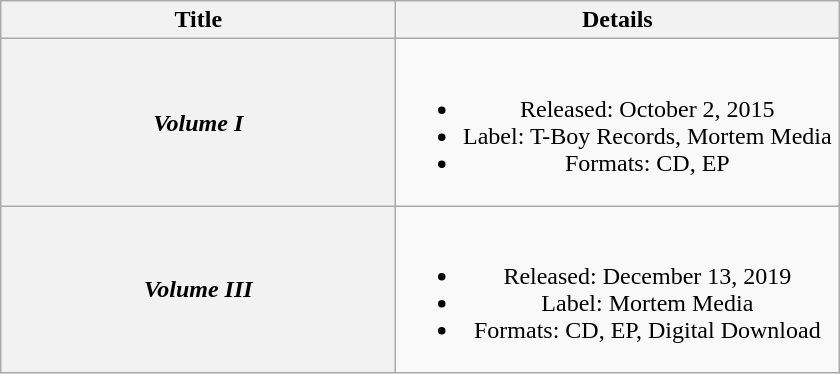<table class="wikitable plainrowheaders" style="text-align:center;">
<tr>
<th scope="col" style="width:16em;">Title</th>
<th scope="col" style="width:18em;">Details</th>
</tr>
<tr>
<th scope="row"><em>Volume I</em></th>
<td><br><ul><li>Released: October 2, 2015</li><li>Label: T-Boy Records, Mortem Media</li><li>Formats: CD, EP</li></ul></td>
</tr>
<tr>
<th scope="row"><em>Volume III</em></th>
<td><br><ul><li>Released: December 13, 2019</li><li>Label: Mortem Media</li><li>Formats: CD, EP, Digital Download</li></ul></td>
</tr>
</table>
